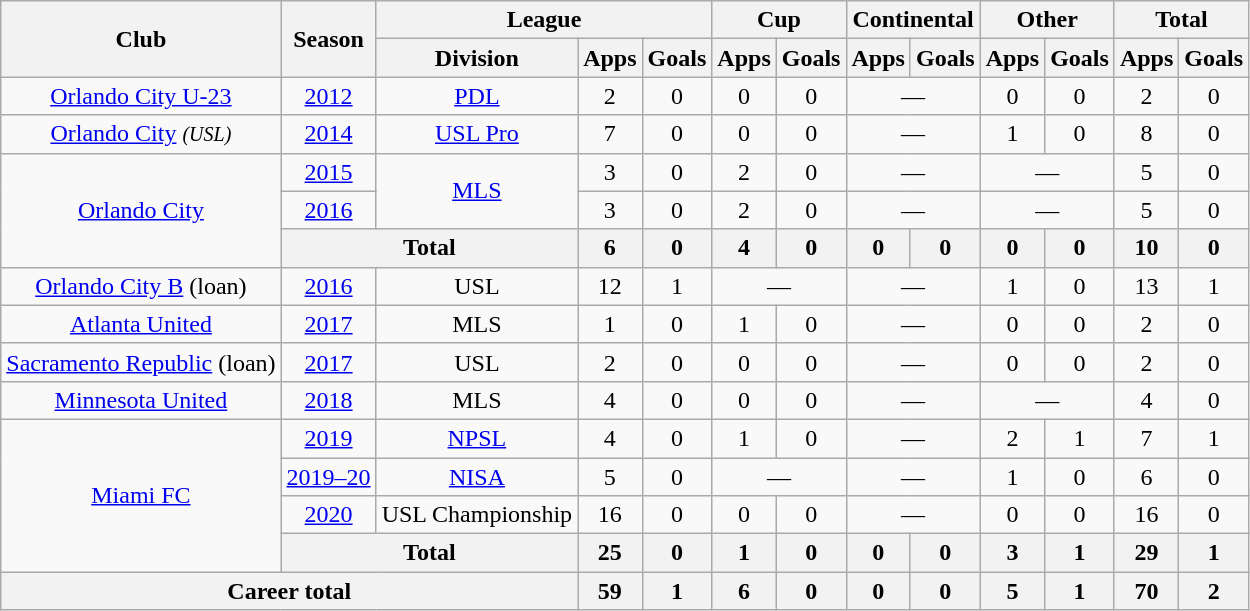<table class="wikitable" style="text-align: center;">
<tr>
<th rowspan=2>Club</th>
<th rowspan=2>Season</th>
<th colspan=3>League</th>
<th colspan=2>Cup</th>
<th colspan=2>Continental</th>
<th colspan=2>Other</th>
<th colspan=2>Total</th>
</tr>
<tr>
<th>Division</th>
<th>Apps</th>
<th>Goals</th>
<th>Apps</th>
<th>Goals</th>
<th>Apps</th>
<th>Goals</th>
<th>Apps</th>
<th>Goals</th>
<th>Apps</th>
<th>Goals</th>
</tr>
<tr>
<td><a href='#'>Orlando City U-23</a></td>
<td><a href='#'>2012</a></td>
<td><a href='#'>PDL</a></td>
<td>2</td>
<td>0</td>
<td>0</td>
<td>0</td>
<td colspan=2>—</td>
<td>0</td>
<td>0</td>
<td>2</td>
<td>0</td>
</tr>
<tr>
<td><a href='#'>Orlando City</a> <small><em>(USL)</em></small></td>
<td><a href='#'>2014</a></td>
<td><a href='#'>USL Pro</a></td>
<td>7</td>
<td>0</td>
<td>0</td>
<td>0</td>
<td colspan=2>—</td>
<td>1</td>
<td>0</td>
<td>8</td>
<td>0</td>
</tr>
<tr>
<td rowspan=3><a href='#'>Orlando City</a></td>
<td><a href='#'>2015</a></td>
<td rowspan=2><a href='#'>MLS</a></td>
<td>3</td>
<td>0</td>
<td>2</td>
<td>0</td>
<td colspan=2>—</td>
<td colspan=2>—</td>
<td>5</td>
<td>0</td>
</tr>
<tr>
<td><a href='#'>2016</a></td>
<td>3</td>
<td>0</td>
<td>2</td>
<td>0</td>
<td colspan=2>—</td>
<td colspan=2>—</td>
<td>5</td>
<td>0</td>
</tr>
<tr>
<th colspan=2>Total</th>
<th>6</th>
<th>0</th>
<th>4</th>
<th>0</th>
<th>0</th>
<th>0</th>
<th>0</th>
<th>0</th>
<th>10</th>
<th>0</th>
</tr>
<tr>
<td><a href='#'>Orlando City B</a> (loan)</td>
<td><a href='#'>2016</a></td>
<td>USL</td>
<td>12</td>
<td>1</td>
<td colspan=2>—</td>
<td colspan=2>—</td>
<td>1</td>
<td>0</td>
<td>13</td>
<td>1</td>
</tr>
<tr>
<td><a href='#'>Atlanta United</a></td>
<td><a href='#'>2017</a></td>
<td>MLS</td>
<td>1</td>
<td>0</td>
<td>1</td>
<td>0</td>
<td colspan=2>—</td>
<td>0</td>
<td>0</td>
<td>2</td>
<td>0</td>
</tr>
<tr>
<td><a href='#'>Sacramento Republic</a> (loan)</td>
<td><a href='#'>2017</a></td>
<td>USL</td>
<td>2</td>
<td>0</td>
<td>0</td>
<td>0</td>
<td colspan=2>—</td>
<td>0</td>
<td>0</td>
<td>2</td>
<td>0</td>
</tr>
<tr>
<td><a href='#'>Minnesota United</a></td>
<td><a href='#'>2018</a></td>
<td>MLS</td>
<td>4</td>
<td>0</td>
<td>0</td>
<td>0</td>
<td colspan=2>—</td>
<td colspan=2>—</td>
<td>4</td>
<td>0</td>
</tr>
<tr>
<td rowspan=4><a href='#'>Miami FC</a></td>
<td><a href='#'>2019</a></td>
<td><a href='#'>NPSL</a></td>
<td>4</td>
<td>0</td>
<td>1</td>
<td>0</td>
<td colspan=2>—</td>
<td>2</td>
<td>1</td>
<td>7</td>
<td>1</td>
</tr>
<tr>
<td><a href='#'>2019–20</a></td>
<td><a href='#'>NISA</a></td>
<td>5</td>
<td>0</td>
<td colspan=2>—</td>
<td colspan=2>—</td>
<td>1</td>
<td>0</td>
<td>6</td>
<td>0</td>
</tr>
<tr>
<td><a href='#'>2020</a></td>
<td>USL Championship</td>
<td>16</td>
<td>0</td>
<td>0</td>
<td>0</td>
<td colspan=2>—</td>
<td>0</td>
<td>0</td>
<td>16</td>
<td>0</td>
</tr>
<tr>
<th colspan=2>Total</th>
<th>25</th>
<th>0</th>
<th>1</th>
<th>0</th>
<th>0</th>
<th>0</th>
<th>3</th>
<th>1</th>
<th>29</th>
<th>1</th>
</tr>
<tr>
<th colspan=3>Career total</th>
<th>59</th>
<th>1</th>
<th>6</th>
<th>0</th>
<th>0</th>
<th>0</th>
<th>5</th>
<th>1</th>
<th>70</th>
<th>2</th>
</tr>
</table>
